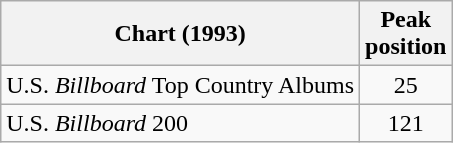<table class="wikitable">
<tr>
<th>Chart (1993)</th>
<th>Peak<br>position</th>
</tr>
<tr>
<td>U.S. <em>Billboard</em> Top Country Albums</td>
<td align="center">25</td>
</tr>
<tr>
<td>U.S. <em>Billboard</em> 200</td>
<td align="center">121</td>
</tr>
</table>
